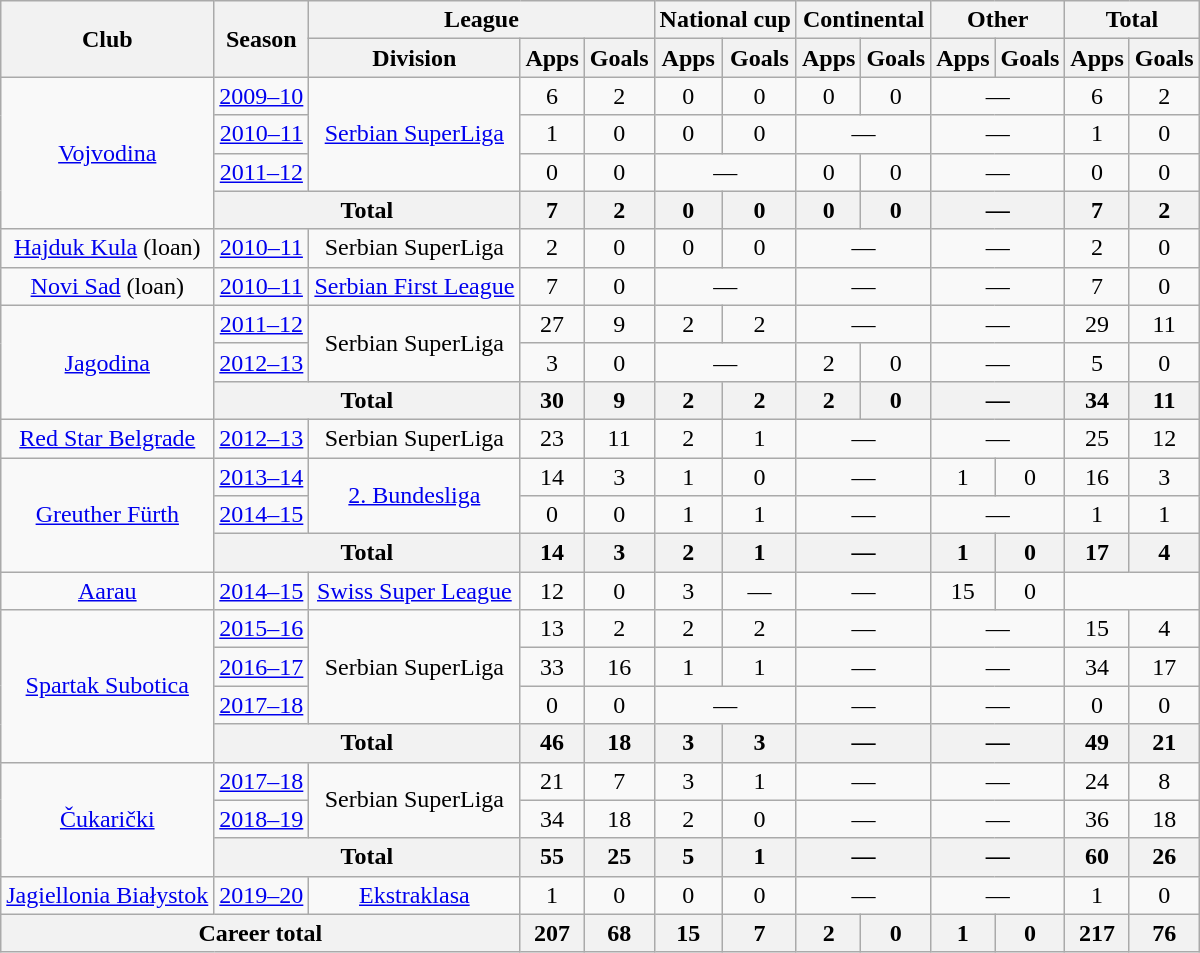<table class="wikitable" style="text-align:center">
<tr>
<th rowspan="2">Club</th>
<th rowspan="2">Season</th>
<th colspan="3">League</th>
<th colspan="2">National cup</th>
<th colspan="2">Continental</th>
<th colspan="2">Other</th>
<th colspan="2">Total</th>
</tr>
<tr>
<th>Division</th>
<th>Apps</th>
<th>Goals</th>
<th>Apps</th>
<th>Goals</th>
<th>Apps</th>
<th>Goals</th>
<th>Apps</th>
<th>Goals</th>
<th>Apps</th>
<th>Goals</th>
</tr>
<tr>
<td rowspan="4"><a href='#'>Vojvodina</a></td>
<td><a href='#'>2009–10</a></td>
<td rowspan=3><a href='#'>Serbian SuperLiga</a></td>
<td>6</td>
<td>2</td>
<td>0</td>
<td>0</td>
<td>0</td>
<td>0</td>
<td colspan="2">—</td>
<td>6</td>
<td>2</td>
</tr>
<tr>
<td><a href='#'>2010–11</a></td>
<td>1</td>
<td>0</td>
<td>0</td>
<td>0</td>
<td colspan="2">—</td>
<td colspan="2">—</td>
<td>1</td>
<td>0</td>
</tr>
<tr>
<td><a href='#'>2011–12</a></td>
<td>0</td>
<td>0</td>
<td colspan="2">—</td>
<td>0</td>
<td>0</td>
<td colspan="2">—</td>
<td>0</td>
<td>0</td>
</tr>
<tr>
<th colspan="2">Total</th>
<th>7</th>
<th>2</th>
<th>0</th>
<th>0</th>
<th>0</th>
<th>0</th>
<th colspan="2">—</th>
<th>7</th>
<th>2</th>
</tr>
<tr>
<td><a href='#'>Hajduk Kula</a> (loan)</td>
<td><a href='#'>2010–11</a></td>
<td>Serbian SuperLiga</td>
<td>2</td>
<td>0</td>
<td>0</td>
<td>0</td>
<td colspan="2">—</td>
<td colspan="2">—</td>
<td>2</td>
<td>0</td>
</tr>
<tr>
<td><a href='#'>Novi Sad</a> (loan)</td>
<td><a href='#'>2010–11</a></td>
<td><a href='#'>Serbian First League</a></td>
<td>7</td>
<td>0</td>
<td colspan="2">—</td>
<td colspan="2">—</td>
<td colspan="2">—</td>
<td>7</td>
<td>0</td>
</tr>
<tr>
<td rowspan="3"><a href='#'>Jagodina</a></td>
<td><a href='#'>2011–12</a></td>
<td rowspan=2>Serbian SuperLiga</td>
<td>27</td>
<td>9</td>
<td>2</td>
<td>2</td>
<td colspan="2">—</td>
<td colspan="2">—</td>
<td>29</td>
<td>11</td>
</tr>
<tr>
<td><a href='#'>2012–13</a></td>
<td>3</td>
<td>0</td>
<td colspan="2">—</td>
<td>2</td>
<td>0</td>
<td colspan="2">—</td>
<td>5</td>
<td>0</td>
</tr>
<tr>
<th colspan="2">Total</th>
<th>30</th>
<th>9</th>
<th>2</th>
<th>2</th>
<th>2</th>
<th>0</th>
<th colspan="2">—</th>
<th>34</th>
<th>11</th>
</tr>
<tr>
<td><a href='#'>Red Star Belgrade</a></td>
<td><a href='#'>2012–13</a></td>
<td>Serbian SuperLiga</td>
<td>23</td>
<td>11</td>
<td>2</td>
<td>1</td>
<td colspan="2">—</td>
<td colspan="2">—</td>
<td>25</td>
<td>12</td>
</tr>
<tr>
<td rowspan="3"><a href='#'>Greuther Fürth</a></td>
<td><a href='#'>2013–14</a></td>
<td rowspan=2><a href='#'>2. Bundesliga</a></td>
<td>14</td>
<td>3</td>
<td>1</td>
<td>0</td>
<td colspan="2">—</td>
<td>1</td>
<td>0</td>
<td>16</td>
<td>3</td>
</tr>
<tr>
<td><a href='#'>2014–15</a></td>
<td>0</td>
<td>0</td>
<td>1</td>
<td>1</td>
<td colspan="2">—</td>
<td colspan="2">—</td>
<td>1</td>
<td>1</td>
</tr>
<tr>
<th colspan="2">Total</th>
<th>14</th>
<th>3</th>
<th>2</th>
<th>1</th>
<th colspan="2">—</th>
<th>1</th>
<th>0</th>
<th>17</th>
<th>4</th>
</tr>
<tr>
<td><a href='#'>Aarau</a></td>
<td><a href='#'>2014–15</a></td>
<td><a href='#'>Swiss Super League</a></td>
<td>12</td>
<td>0</td>
<td>3</td>
<td 0!!colspan="2">—</td>
<td colspan="2">—</td>
<td>15</td>
<td>0</td>
</tr>
<tr>
<td rowspan="4"><a href='#'>Spartak Subotica</a></td>
<td><a href='#'>2015–16</a></td>
<td rowspan=3>Serbian SuperLiga</td>
<td>13</td>
<td>2</td>
<td>2</td>
<td>2</td>
<td colspan="2">—</td>
<td colspan="2">—</td>
<td>15</td>
<td>4</td>
</tr>
<tr>
<td><a href='#'>2016–17</a></td>
<td>33</td>
<td>16</td>
<td>1</td>
<td>1</td>
<td colspan="2">—</td>
<td colspan="2">—</td>
<td>34</td>
<td>17</td>
</tr>
<tr>
<td><a href='#'>2017–18</a></td>
<td>0</td>
<td>0</td>
<td colspan="2">—</td>
<td colspan="2">—</td>
<td colspan="2">—</td>
<td>0</td>
<td>0</td>
</tr>
<tr>
<th colspan="2">Total</th>
<th>46</th>
<th>18</th>
<th>3</th>
<th>3</th>
<th colspan="2">—</th>
<th colspan="2">—</th>
<th>49</th>
<th>21</th>
</tr>
<tr>
<td rowspan=3><a href='#'>Čukarički</a></td>
<td><a href='#'>2017–18</a></td>
<td rowspan=2>Serbian SuperLiga</td>
<td>21</td>
<td>7</td>
<td>3</td>
<td>1</td>
<td colspan="2">—</td>
<td colspan="2">—</td>
<td>24</td>
<td>8</td>
</tr>
<tr>
<td><a href='#'>2018–19</a></td>
<td>34</td>
<td>18</td>
<td>2</td>
<td>0</td>
<td colspan="2">—</td>
<td colspan="2">—</td>
<td>36</td>
<td>18</td>
</tr>
<tr>
<th colspan="2">Total</th>
<th>55</th>
<th>25</th>
<th>5</th>
<th>1</th>
<th colspan="2">—</th>
<th colspan="2">—</th>
<th>60</th>
<th>26</th>
</tr>
<tr>
<td><a href='#'>Jagiellonia Białystok</a></td>
<td><a href='#'>2019–20</a></td>
<td><a href='#'>Ekstraklasa</a></td>
<td>1</td>
<td>0</td>
<td>0</td>
<td>0</td>
<td colspan="2">—</td>
<td colspan="2">—</td>
<td>1</td>
<td>0</td>
</tr>
<tr>
<th colspan="3">Career total</th>
<th>207</th>
<th>68</th>
<th>15</th>
<th>7</th>
<th>2</th>
<th>0</th>
<th>1</th>
<th>0</th>
<th>217</th>
<th>76</th>
</tr>
</table>
